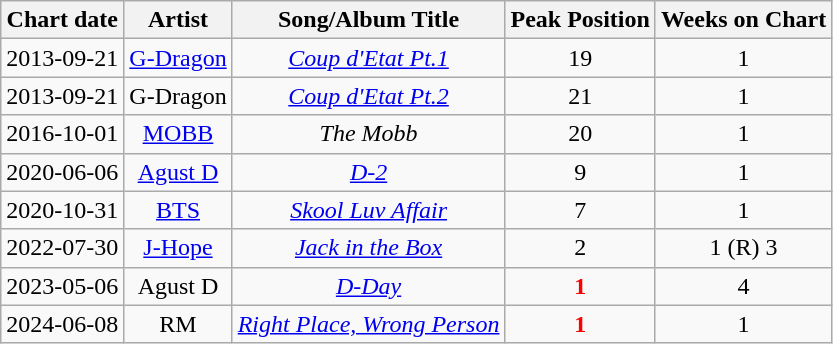<table class="wikitable sortable" style="text-align:center">
<tr>
<th>Chart date</th>
<th>Artist</th>
<th>Song/Album Title</th>
<th>Peak Position</th>
<th>Weeks on Chart</th>
</tr>
<tr>
<td>2013-09-21</td>
<td><a href='#'>G-Dragon</a></td>
<td><em><a href='#'>Coup d'Etat Pt.1</a></em></td>
<td>19</td>
<td>1</td>
</tr>
<tr>
<td>2013-09-21</td>
<td>G-Dragon</td>
<td><em><a href='#'>Coup d'Etat Pt.2</a></em></td>
<td>21</td>
<td>1</td>
</tr>
<tr>
<td>2016-10-01</td>
<td><a href='#'>MOBB</a></td>
<td><em>The Mobb</em></td>
<td>20</td>
<td>1</td>
</tr>
<tr>
<td>2020-06-06</td>
<td><a href='#'>Agust D</a></td>
<td><em><a href='#'>D-2</a></em></td>
<td>9</td>
<td>1</td>
</tr>
<tr>
<td>2020-10-31</td>
<td><a href='#'>BTS</a></td>
<td><em><a href='#'>Skool Luv Affair</a></em></td>
<td>7</td>
<td>1</td>
</tr>
<tr>
<td>2022-07-30</td>
<td><a href='#'>J-Hope</a></td>
<td><em><a href='#'>Jack in the Box</a></em></td>
<td>2</td>
<td>1 (R) 3</td>
</tr>
<tr>
<td>2023-05-06</td>
<td>Agust D</td>
<td><em><a href='#'>D-Day</a></em></td>
<td style="color:red;"><strong>1</strong></td>
<td>4</td>
</tr>
<tr>
<td>2024-06-08</td>
<td>RM</td>
<td><em><a href='#'>Right Place, Wrong Person</a></em></td>
<td style="color:red"><strong>1</strong></td>
<td>1</td>
</tr>
</table>
